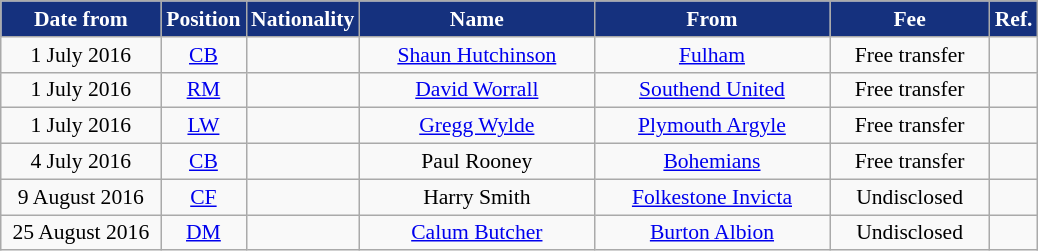<table class="wikitable"  style="text-align:center; font-size:90%; ">
<tr>
<th style="background:#15317E; color:white; width:100px;">Date from</th>
<th style="background:#15317E; color:white; width:50px;">Position</th>
<th style="background:#15317E; color:white; width:50px;">Nationality</th>
<th style="background:#15317E; color:white; width:150px;">Name</th>
<th style="background:#15317E; color:white; width:150px;">From</th>
<th style="background:#15317E; color:white; width:100px;">Fee</th>
<th style="background:#15317E; color:white; width:25px;">Ref.</th>
</tr>
<tr>
<td>1 July 2016</td>
<td><a href='#'>CB</a></td>
<td></td>
<td><a href='#'>Shaun Hutchinson</a></td>
<td><a href='#'>Fulham</a></td>
<td>Free transfer</td>
<td></td>
</tr>
<tr>
<td>1 July 2016</td>
<td><a href='#'>RM</a></td>
<td></td>
<td><a href='#'>David Worrall</a></td>
<td><a href='#'>Southend United</a></td>
<td>Free transfer</td>
<td></td>
</tr>
<tr>
<td>1 July 2016</td>
<td><a href='#'>LW</a></td>
<td></td>
<td><a href='#'>Gregg Wylde</a></td>
<td><a href='#'>Plymouth Argyle</a></td>
<td>Free transfer</td>
<td></td>
</tr>
<tr>
<td>4 July 2016</td>
<td><a href='#'>CB</a></td>
<td></td>
<td>Paul Rooney</td>
<td><a href='#'>Bohemians</a></td>
<td>Free transfer</td>
<td></td>
</tr>
<tr>
<td>9 August 2016</td>
<td><a href='#'>CF</a></td>
<td></td>
<td>Harry Smith</td>
<td><a href='#'>Folkestone Invicta</a></td>
<td>Undisclosed</td>
<td></td>
</tr>
<tr>
<td>25 August 2016</td>
<td><a href='#'>DM</a></td>
<td></td>
<td><a href='#'>Calum Butcher</a></td>
<td><a href='#'>Burton Albion</a></td>
<td>Undisclosed</td>
<td></td>
</tr>
</table>
